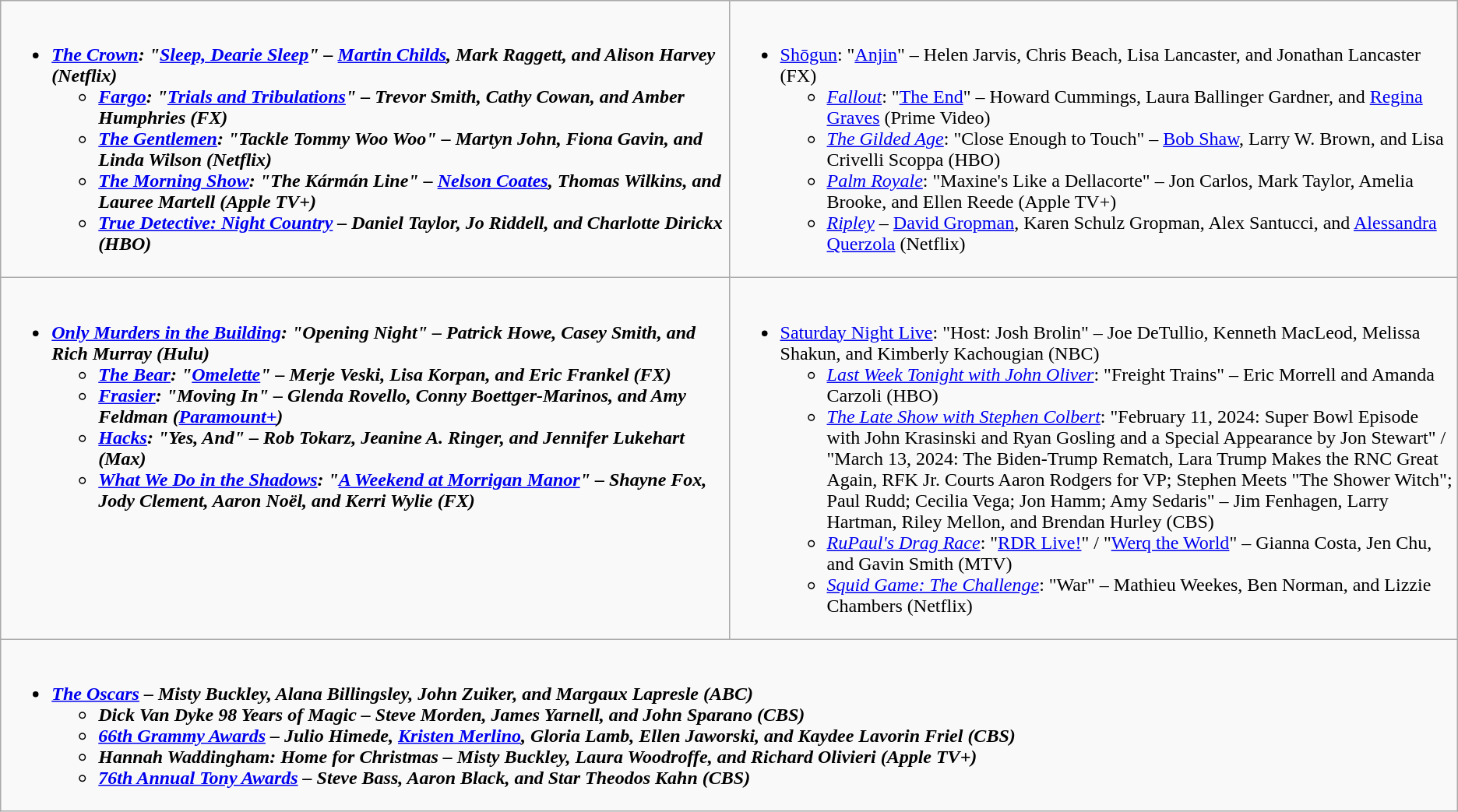<table class="wikitable">
<tr>
<td style="vertical-align:top;" width="50%"><br><ul><li><strong><em><a href='#'>The Crown</a><em>: "<a href='#'>Sleep, Dearie Sleep</a>" – <a href='#'>Martin Childs</a>, Mark Raggett, and Alison Harvey (Netflix)<strong><ul><li></em><a href='#'>Fargo</a><em>: "<a href='#'>Trials and Tribulations</a>" – Trevor Smith, Cathy Cowan, and Amber Humphries (FX)</li><li></em><a href='#'>The Gentlemen</a><em>: "Tackle Tommy Woo Woo" – Martyn John, Fiona Gavin, and Linda Wilson (Netflix)</li><li></em><a href='#'>The Morning Show</a><em>: "The Kármán Line" – <a href='#'>Nelson Coates</a>, Thomas Wilkins, and Lauree Martell (Apple TV+)</li><li></em><a href='#'>True Detective: Night Country</a><em> – Daniel Taylor, Jo Riddell, and Charlotte Dirickx (HBO)</li></ul></li></ul></td>
<td style="vertical-align:top;" width="50%"><br><ul><li></em></strong><a href='#'>Shōgun</a></em>: "<a href='#'>Anjin</a>" – Helen Jarvis, Chris Beach, Lisa Lancaster, and Jonathan Lancaster (FX)</strong><ul><li><em><a href='#'>Fallout</a></em>: "<a href='#'>The End</a>" – Howard Cummings, Laura Ballinger Gardner, and <a href='#'>Regina Graves</a> (Prime Video)</li><li><em><a href='#'>The Gilded Age</a></em>: "Close Enough to Touch" – <a href='#'>Bob Shaw</a>, Larry W. Brown, and Lisa Crivelli Scoppa (HBO)</li><li><em><a href='#'>Palm Royale</a></em>: "Maxine's Like a Dellacorte" – Jon Carlos, Mark Taylor, Amelia Brooke, and Ellen Reede (Apple TV+)</li><li><em><a href='#'>Ripley</a></em> – <a href='#'>David Gropman</a>, Karen Schulz Gropman, Alex Santucci, and <a href='#'>Alessandra Querzola</a> (Netflix)</li></ul></li></ul></td>
</tr>
<tr>
<td style="vertical-align:top;" width="50%"><br><ul><li><strong><em><a href='#'>Only Murders in the Building</a><em>: "Opening Night" – Patrick Howe, Casey Smith, and Rich Murray (Hulu)<strong><ul><li></em><a href='#'>The Bear</a><em>: "<a href='#'>Omelette</a>" – Merje Veski, Lisa Korpan, and Eric Frankel (FX)</li><li></em><a href='#'>Frasier</a><em>: "Moving In" – Glenda Rovello, Conny Boettger-Marinos, and Amy Feldman (<a href='#'>Paramount+</a>)</li><li></em><a href='#'>Hacks</a><em>: "Yes, And" – Rob Tokarz, Jeanine A. Ringer, and Jennifer Lukehart (Max)</li><li></em><a href='#'>What We Do in the Shadows</a><em>: "<a href='#'>A Weekend at Morrigan Manor</a>" – Shayne Fox, Jody Clement, Aaron Noël, and Kerri Wylie (FX)</li></ul></li></ul></td>
<td style="vertical-align:top;" width="50%"><br><ul><li></em></strong><a href='#'>Saturday Night Live</a></em>: "Host: Josh Brolin" – Joe DeTullio, Kenneth MacLeod, Melissa Shakun, and Kimberly Kachougian (NBC)</strong><ul><li><em><a href='#'>Last Week Tonight with John Oliver</a></em>: "Freight Trains" – Eric Morrell and Amanda Carzoli (HBO)</li><li><em><a href='#'>The Late Show with Stephen Colbert</a></em>: "February 11, 2024: Super Bowl Episode with John Krasinski and Ryan Gosling and a Special Appearance by Jon Stewart" / "March 13, 2024: The Biden-Trump Rematch, Lara Trump Makes the RNC Great Again, RFK Jr. Courts Aaron Rodgers for VP; Stephen Meets "The Shower Witch"; Paul Rudd; Cecilia Vega; Jon Hamm; Amy Sedaris" – Jim Fenhagen, Larry Hartman, Riley Mellon, and Brendan Hurley (CBS)</li><li><em><a href='#'>RuPaul's Drag Race</a></em>: "<a href='#'>RDR Live!</a>" / "<a href='#'>Werq the World</a>" – Gianna Costa, Jen Chu, and Gavin Smith (MTV)</li><li><em><a href='#'>Squid Game: The Challenge</a></em>: "War" – Mathieu Weekes, Ben Norman, and Lizzie Chambers (Netflix)</li></ul></li></ul></td>
</tr>
<tr>
<td style="vertical-align:top;" width="50%" colspan="2"><br><ul><li><strong><em><a href='#'>The Oscars</a><em> – Misty Buckley, Alana Billingsley, John Zuiker, and Margaux Lapresle (ABC)<strong><ul><li></em>Dick Van Dyke 98 Years of Magic<em> – Steve Morden, James Yarnell, and John Sparano (CBS)</li><li></em><a href='#'>66th Grammy Awards</a><em> – Julio Himede, <a href='#'>Kristen Merlino</a>, Gloria Lamb, Ellen Jaworski, and Kaydee Lavorin Friel (CBS)</li><li></em>Hannah Waddingham: Home for Christmas<em> – Misty Buckley, Laura Woodroffe, and Richard Olivieri (Apple TV+)</li><li></em><a href='#'>76th Annual Tony Awards</a><em> – Steve Bass, Aaron Black, and Star Theodos Kahn (CBS)</li></ul></li></ul></td>
</tr>
</table>
